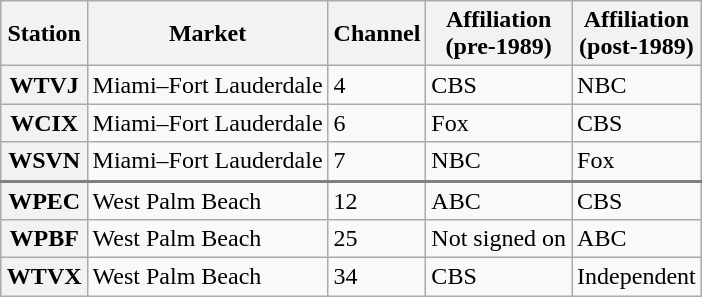<table class="wikitable" style= "margin: 1em; float:right;">
<tr>
<th scope="col">Station</th>
<th scope="col">Market</th>
<th scope="col">Channel</th>
<th scope="col">Affiliation<br>(pre-1989)</th>
<th scope="col">Affiliation<br>(post-1989)</th>
</tr>
<tr>
<th scope = "row" >WTVJ</th>
<td>Miami–Fort Lauderdale</td>
<td>4</td>
<td>CBS</td>
<td>NBC</td>
</tr>
<tr>
<th scope = "row" >WCIX</th>
<td>Miami–Fort Lauderdale</td>
<td>6</td>
<td>Fox</td>
<td>CBS</td>
</tr>
<tr style="border-bottom: 2px solid grey;">
<th scope = "row" >WSVN</th>
<td>Miami–Fort Lauderdale</td>
<td>7</td>
<td>NBC</td>
<td>Fox</td>
</tr>
<tr>
<th scope = "row" >WPEC</th>
<td>West Palm Beach</td>
<td>12</td>
<td>ABC</td>
<td>CBS</td>
</tr>
<tr>
<th scope = "row" >WPBF</th>
<td>West Palm Beach</td>
<td>25</td>
<td>Not signed on</td>
<td>ABC</td>
</tr>
<tr>
<th scope = "row" >WTVX</th>
<td>West Palm Beach</td>
<td>34</td>
<td>CBS</td>
<td>Independent</td>
</tr>
</table>
